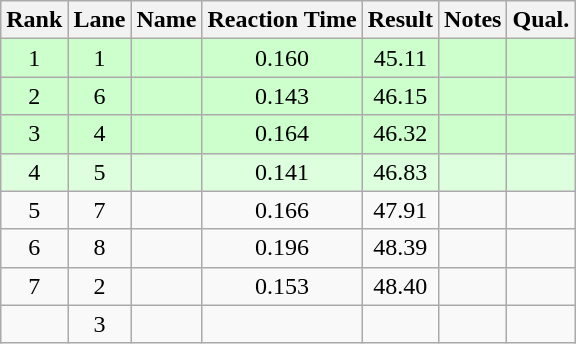<table class="wikitable sortable" style="text-align:center">
<tr>
<th>Rank</th>
<th>Lane</th>
<th>Name</th>
<th>Reaction Time</th>
<th>Result</th>
<th>Notes</th>
<th>Qual.</th>
</tr>
<tr bgcolor=ccffcc>
<td>1</td>
<td>1</td>
<td align="left"></td>
<td>0.160</td>
<td>45.11</td>
<td></td>
<td></td>
</tr>
<tr bgcolor=ccffcc>
<td>2</td>
<td>6</td>
<td align="left"></td>
<td>0.143</td>
<td>46.15</td>
<td></td>
<td></td>
</tr>
<tr bgcolor=ccffcc>
<td>3</td>
<td>4</td>
<td align="left"></td>
<td>0.164</td>
<td>46.32</td>
<td></td>
<td></td>
</tr>
<tr bgcolor=ddffdd>
<td>4</td>
<td>5</td>
<td align="left"></td>
<td>0.141</td>
<td>46.83</td>
<td></td>
<td></td>
</tr>
<tr>
<td>5</td>
<td>7</td>
<td align="left"></td>
<td>0.166</td>
<td>47.91</td>
<td></td>
<td></td>
</tr>
<tr>
<td>6</td>
<td>8</td>
<td align="left"></td>
<td>0.196</td>
<td>48.39</td>
<td></td>
<td></td>
</tr>
<tr>
<td>7</td>
<td>2</td>
<td align="left"></td>
<td>0.153</td>
<td>48.40</td>
<td></td>
<td></td>
</tr>
<tr>
<td></td>
<td>3</td>
<td align="left"></td>
<td></td>
<td></td>
<td></td>
<td></td>
</tr>
</table>
